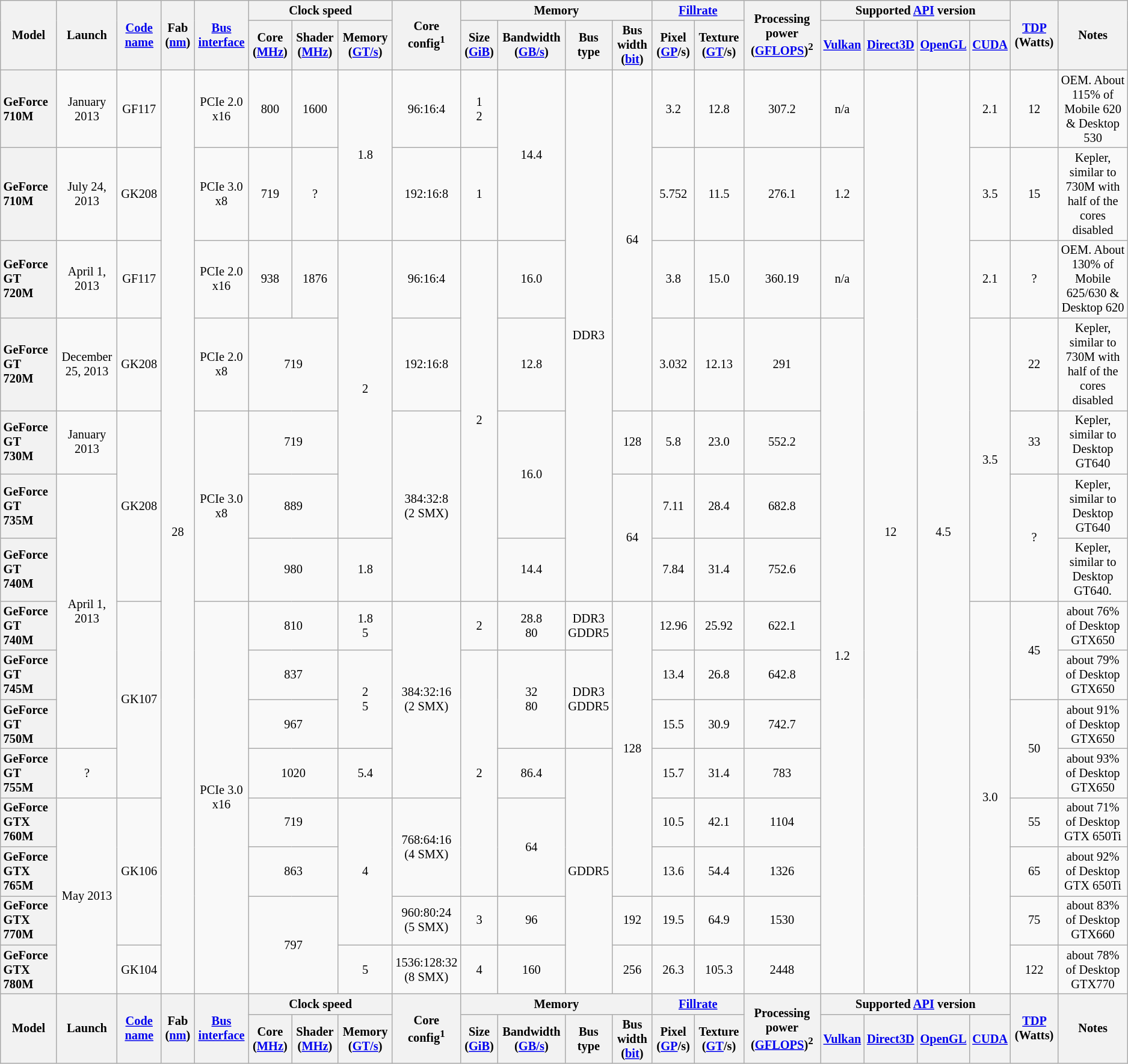<table class="mw-datatable wikitable sortable sort-under" style="font-size:85%; text-align:center;">
<tr>
<th rowspan=2>Model</th>
<th rowspan=2>Launch</th>
<th rowspan=2><a href='#'>Code name</a></th>
<th rowspan=2>Fab (<a href='#'>nm</a>)</th>
<th rowspan=2><a href='#'>Bus</a> <a href='#'>interface</a></th>
<th colspan="3">Clock speed</th>
<th rowspan="2">Core config<sup>1</sup></th>
<th colspan=4>Memory</th>
<th colspan="2"><a href='#'>Fillrate</a></th>
<th rowspan="2">Processing power (<a href='#'>GFLOPS</a>)<sup>2</sup></th>
<th colspan="4">Supported <a href='#'>API</a> version</th>
<th rowspan=2><a href='#'>TDP</a> (Watts)</th>
<th rowspan=2>Notes</th>
</tr>
<tr>
<th>Core (<a href='#'>MHz</a>)</th>
<th>Shader (<a href='#'>MHz</a>)</th>
<th>Memory (<a href='#'>GT/s</a>)</th>
<th>Size (<a href='#'>GiB</a>)</th>
<th>Bandwidth (<a href='#'>GB/s</a>)</th>
<th>Bus type</th>
<th>Bus width (<a href='#'>bit</a>)</th>
<th>Pixel (<a href='#'>GP</a>/s)</th>
<th>Texture (<a href='#'>GT</a>/s)</th>
<th><a href='#'>Vulkan</a></th>
<th><a href='#'>Direct3D</a></th>
<th><a href='#'>OpenGL</a></th>
<th><a href='#'>CUDA</a></th>
</tr>
<tr>
<th style="text-align:left;">GeForce 710M</th>
<td>January 2013</td>
<td>GF117</td>
<td rowspan="15">28</td>
<td>PCIe 2.0 x16</td>
<td>800</td>
<td>1600</td>
<td rowspan="2">1.8</td>
<td>96:16:4</td>
<td>1<br>2</td>
<td rowspan="2">14.4</td>
<td rowspan="7">DDR3</td>
<td rowspan="4">64</td>
<td>3.2</td>
<td>12.8</td>
<td>307.2</td>
<td>n/a</td>
<td rowspan="15">12</td>
<td rowspan="15">4.5</td>
<td>2.1 </td>
<td>12</td>
<td>OEM. About 115% of Mobile 620 & Desktop 530</td>
</tr>
<tr>
<th style="text-align:left;">GeForce 710M</th>
<td>July 24, 2013</td>
<td>GK208</td>
<td>PCIe 3.0 x8</td>
<td>719</td>
<td>?</td>
<td>192:16:8</td>
<td>1</td>
<td>5.752</td>
<td>11.5</td>
<td>276.1</td>
<td>1.2</td>
<td>3.5 </td>
<td>15</td>
<td>Kepler, similar to 730M with half of the cores disabled</td>
</tr>
<tr>
<th style="text-align:left;">GeForce GT 720M</th>
<td>April 1, 2013</td>
<td>GF117</td>
<td>PCIe 2.0 x16</td>
<td>938</td>
<td>1876</td>
<td rowspan="4">2</td>
<td>96:16:4</td>
<td rowspan="5">2</td>
<td>16.0</td>
<td>3.8</td>
<td>15.0</td>
<td>360.19</td>
<td>n/a</td>
<td>2.1 </td>
<td>?</td>
<td>OEM. About 130% of Mobile 625/630 & Desktop 620</td>
</tr>
<tr>
<th style="text-align:left;">GeForce GT 720M</th>
<td>December 25, 2013</td>
<td>GK208</td>
<td>PCIe 2.0 x8</td>
<td colspan="2">719</td>
<td>192:16:8</td>
<td>12.8</td>
<td>3.032</td>
<td>12.13</td>
<td>291</td>
<td rowspan="12">1.2</td>
<td rowspan="4">3.5 </td>
<td>22</td>
<td>Kepler, similar to 730M with half of the cores disabled</td>
</tr>
<tr>
<th style="text-align:left;">GeForce GT 730M</th>
<td>January 2013</td>
<td rowspan="3">GK208</td>
<td rowspan="3">PCIe 3.0 x8</td>
<td colspan="2">719</td>
<td rowspan="3">384:32:8<br>(2 SMX)</td>
<td rowspan="2">16.0</td>
<td>128</td>
<td>5.8</td>
<td>23.0</td>
<td>552.2</td>
<td>33</td>
<td>Kepler, similar to Desktop GT640</td>
</tr>
<tr>
<th style="text-align:left;">GeForce GT 735M</th>
<td rowspan="5">April 1, 2013</td>
<td colspan="2">889</td>
<td rowspan="2">64</td>
<td>7.11</td>
<td>28.4</td>
<td>682.8</td>
<td rowspan="2">?</td>
<td>Kepler, similar to Desktop GT640</td>
</tr>
<tr>
<th style="text-align:left;">GeForce GT 740M</th>
<td colspan="2">980</td>
<td>1.8</td>
<td>14.4</td>
<td>7.84</td>
<td>31.4</td>
<td>752.6</td>
<td>Kepler, similar to Desktop GT640.</td>
</tr>
<tr>
<th style="text-align:left;">GeForce GT 740M</th>
<td rowspan="4">GK107</td>
<td rowspan="8">PCIe 3.0 x16</td>
<td colspan="2">810</td>
<td>1.8<br>5</td>
<td rowspan="4">384:32:16<br>(2 SMX)</td>
<td>2</td>
<td>28.8<br>80</td>
<td>DDR3<br>GDDR5</td>
<td rowspan="6">128</td>
<td>12.96</td>
<td>25.92</td>
<td>622.1</td>
<td rowspan="8">3.0 </td>
<td rowspan="2">45</td>
<td>about 76% of Desktop GTX650</td>
</tr>
<tr>
<th style="text-align:left;">GeForce GT 745M</th>
<td colspan="2">837</td>
<td rowspan="2">2<br>5</td>
<td rowspan="5">2</td>
<td rowspan="2">32<br>80</td>
<td rowspan="2">DDR3<br>GDDR5</td>
<td>13.4</td>
<td>26.8</td>
<td>642.8</td>
<td>about 79% of Desktop GTX650</td>
</tr>
<tr>
<th style="text-align:left;">GeForce GT 750M</th>
<td colspan="2">967</td>
<td>15.5</td>
<td>30.9</td>
<td>742.7</td>
<td rowspan="2">50</td>
<td>about 91% of Desktop GTX650</td>
</tr>
<tr>
<th style="text-align:left;">GeForce GT 755M</th>
<td>?</td>
<td colspan="2">1020</td>
<td>5.4</td>
<td>86.4</td>
<td rowspan="5">GDDR5</td>
<td>15.7</td>
<td>31.4</td>
<td>783</td>
<td>about 93% of Desktop GTX650</td>
</tr>
<tr>
<th style="text-align:left;">GeForce GTX 760M</th>
<td rowspan="4">May 2013</td>
<td rowspan="3">GK106</td>
<td colspan="2">719</td>
<td rowspan="3">4</td>
<td rowspan="2">768:64:16<br>(4 SMX)</td>
<td rowspan="2">64</td>
<td>10.5</td>
<td>42.1</td>
<td>1104</td>
<td>55</td>
<td>about 71% of Desktop GTX 650Ti</td>
</tr>
<tr>
<th style="text-align:left;">GeForce GTX 765M</th>
<td colspan="2">863</td>
<td>13.6</td>
<td>54.4</td>
<td>1326</td>
<td>65</td>
<td>about 92% of Desktop GTX 650Ti</td>
</tr>
<tr>
<th style="text-align:left;">GeForce GTX 770M</th>
<td colspan="2" rowspan="2">797</td>
<td>960:80:24<br>(5 SMX)</td>
<td>3</td>
<td>96</td>
<td>192</td>
<td>19.5</td>
<td>64.9</td>
<td>1530</td>
<td>75</td>
<td>about 83% of Desktop GTX660</td>
</tr>
<tr>
<th style="text-align:left;">GeForce GTX 780M</th>
<td>GK104</td>
<td>5</td>
<td>1536:128:32<br>(8 SMX)</td>
<td>4</td>
<td>160</td>
<td>256</td>
<td>26.3</td>
<td>105.3</td>
<td>2448</td>
<td>122</td>
<td>about 78% of Desktop GTX770</td>
</tr>
<tr>
<th rowspan=2>Model</th>
<th rowspan=2>Launch</th>
<th rowspan=2><a href='#'>Code name</a></th>
<th rowspan=2>Fab (<a href='#'>nm</a>)</th>
<th rowspan=2><a href='#'>Bus</a> <a href='#'>interface</a></th>
<th colspan="3">Clock speed</th>
<th rowspan="2">Core config<sup>1</sup></th>
<th colspan=4>Memory</th>
<th colspan="2"><a href='#'>Fillrate</a></th>
<th rowspan="2">Processing power (<a href='#'>GFLOPS</a>)<sup>2</sup></th>
<th colspan="4">Supported <a href='#'>API</a> version</th>
<th rowspan=2><a href='#'>TDP</a> (Watts)</th>
<th rowspan=2>Notes</th>
</tr>
<tr>
<th>Core (<a href='#'>MHz</a>)</th>
<th>Shader (<a href='#'>MHz</a>)</th>
<th>Memory (<a href='#'>GT/s</a>)</th>
<th>Size (<a href='#'>GiB</a>)</th>
<th>Bandwidth (<a href='#'>GB/s</a>)</th>
<th>Bus type</th>
<th>Bus width (<a href='#'>bit</a>)</th>
<th>Pixel (<a href='#'>GP</a>/s)</th>
<th>Texture (<a href='#'>GT</a>/s)</th>
<th><a href='#'>Vulkan</a></th>
<th><a href='#'>Direct3D</a></th>
<th><a href='#'>OpenGL</a></th>
<th><a href='#'>CUDA</a></th>
</tr>
</table>
